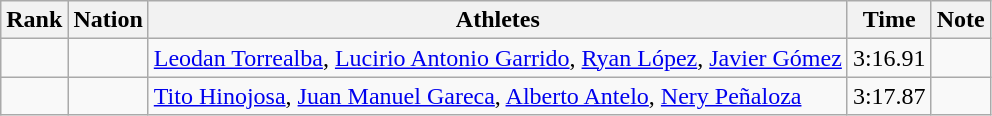<table class="wikitable sortable" style="text-align:center">
<tr>
<th>Rank</th>
<th>Nation</th>
<th>Athletes</th>
<th>Time</th>
<th>Note</th>
</tr>
<tr>
<td></td>
<td align=left></td>
<td align=left><a href='#'>Leodan Torrealba</a>, <a href='#'>Lucirio Antonio Garrido</a>, <a href='#'>Ryan López</a>, <a href='#'>Javier Gómez</a></td>
<td>3:16.91</td>
<td></td>
</tr>
<tr>
<td></td>
<td align=left></td>
<td align=left><a href='#'>Tito Hinojosa</a>, <a href='#'>Juan Manuel Gareca</a>, <a href='#'>Alberto Antelo</a>, <a href='#'>Nery Peñaloza</a></td>
<td>3:17.87</td>
<td></td>
</tr>
</table>
